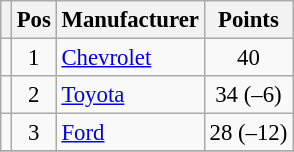<table class="wikitable" style="font-size: 95%;">
<tr>
<th></th>
<th>Pos</th>
<th>Manufacturer</th>
<th>Points</th>
</tr>
<tr>
<td align="left"></td>
<td style="text-align:center;">1</td>
<td><a href='#'>Chevrolet</a></td>
<td style="text-align:center;">40</td>
</tr>
<tr>
<td align="left"></td>
<td style="text-align:center;">2</td>
<td><a href='#'>Toyota</a></td>
<td style="text-align:center;">34 (–6)</td>
</tr>
<tr>
<td align="left"></td>
<td style="text-align:center;">3</td>
<td><a href='#'>Ford</a></td>
<td style="text-align:center;">28 (–12)</td>
</tr>
<tr class="sortbottom">
</tr>
</table>
